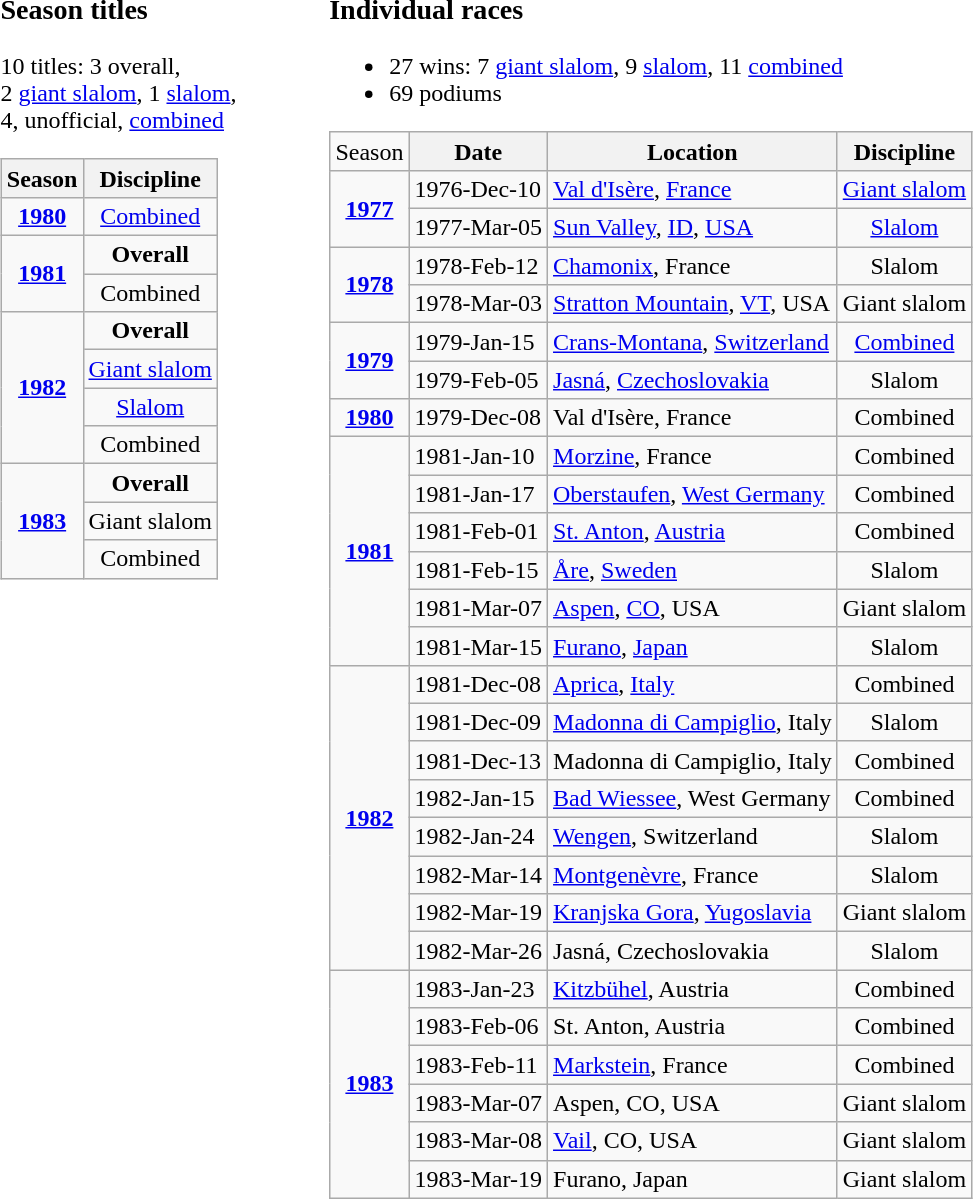<table>
<tr valign=top>
<td><br><h3>Season titles</h3>10 titles:  3 overall,<br>2 <a href='#'>giant slalom</a>, 1 <a href='#'>slalom</a>,<br> 4, unofficial, <a href='#'>combined</a><table class="wikitable">
<tr>
<th>Season</th>
<th>Discipline</th>
</tr>
<tr>
<td rowspan=1 align=center><strong><a href='#'>1980</a></strong></td>
<td align=center><a href='#'>Combined</a></td>
</tr>
<tr>
<td rowspan=2 align=center><strong><a href='#'>1981</a></strong></td>
<td align=center><strong>Overall</strong></td>
</tr>
<tr>
<td align=center>Combined</td>
</tr>
<tr>
<td rowspan=4 align=center><strong><a href='#'>1982</a></strong></td>
<td align=center><strong>Overall</strong></td>
</tr>
<tr>
<td align=center><a href='#'>Giant slalom</a></td>
</tr>
<tr>
<td align=center><a href='#'>Slalom</a></td>
</tr>
<tr>
<td align=center>Combined</td>
</tr>
<tr>
<td rowspan=3 align=center><strong><a href='#'>1983</a></strong></td>
<td align=center><strong>Overall</strong></td>
</tr>
<tr>
<td align=center>Giant slalom</td>
</tr>
<tr>
<td align=center>Combined</td>
</tr>
</table>
</td>
<td width=50> </td>
<td><br><h3>Individual races</h3><ul><li>27 wins: 7 <a href='#'>giant slalom</a>, 9 <a href='#'>slalom</a>, 11 <a href='#'>combined</a></li><li>69 podiums</li></ul><table class="wikitable">
<tr>
<td>Season</td>
<th>Date</th>
<th>Location</th>
<th>Discipline</th>
</tr>
<tr>
<td rowspan=2 align=center><strong><a href='#'>1977</a></strong></td>
<td>1976-Dec-10</td>
<td> <a href='#'>Val d'Isère</a>, <a href='#'>France</a></td>
<td align=center><a href='#'>Giant slalom</a></td>
</tr>
<tr>
<td>1977-Mar-05</td>
<td> <a href='#'>Sun Valley</a>, <a href='#'>ID</a>, <a href='#'>USA</a></td>
<td align=center><a href='#'>Slalom</a></td>
</tr>
<tr>
<td rowspan=2 align=center><strong><a href='#'>1978</a></strong></td>
<td>1978-Feb-12</td>
<td> <a href='#'>Chamonix</a>, France</td>
<td align=center>Slalom</td>
</tr>
<tr>
<td>1978-Mar-03</td>
<td> <a href='#'>Stratton Mountain</a>, <a href='#'>VT</a>, USA</td>
<td align=center>Giant slalom</td>
</tr>
<tr>
<td rowspan=2 align=center><strong><a href='#'>1979</a></strong></td>
<td>1979-Jan-15</td>
<td> <a href='#'>Crans-Montana</a>, <a href='#'>Switzerland</a></td>
<td align=center><a href='#'>Combined</a></td>
</tr>
<tr>
<td>1979-Feb-05</td>
<td> <a href='#'>Jasná</a>, <a href='#'>Czechoslovakia</a></td>
<td align=center>Slalom</td>
</tr>
<tr>
<td rowspan=1 align=center><strong><a href='#'>1980</a></strong></td>
<td>1979-Dec-08</td>
<td> Val d'Isère, France</td>
<td align=center>Combined</td>
</tr>
<tr>
<td rowspan=6 align=center><strong><a href='#'>1981</a></strong></td>
<td>1981-Jan-10</td>
<td> <a href='#'>Morzine</a>, France</td>
<td align=center>Combined</td>
</tr>
<tr>
<td>1981-Jan-17</td>
<td> <a href='#'>Oberstaufen</a>, <a href='#'>West Germany</a></td>
<td align=center>Combined</td>
</tr>
<tr>
<td>1981-Feb-01</td>
<td> <a href='#'>St. Anton</a>, <a href='#'>Austria</a></td>
<td align=center>Combined</td>
</tr>
<tr>
<td>1981-Feb-15</td>
<td> <a href='#'>Åre</a>, <a href='#'>Sweden</a></td>
<td align=center>Slalom</td>
</tr>
<tr>
<td>1981-Mar-07</td>
<td> <a href='#'>Aspen</a>, <a href='#'>CO</a>, USA</td>
<td align=center>Giant slalom</td>
</tr>
<tr>
<td>1981-Mar-15</td>
<td> <a href='#'>Furano</a>, <a href='#'>Japan</a></td>
<td align=center>Slalom</td>
</tr>
<tr>
<td rowspan=8 align=center><strong><a href='#'>1982</a></strong></td>
<td>1981-Dec-08</td>
<td> <a href='#'>Aprica</a>, <a href='#'>Italy</a></td>
<td align=center>Combined</td>
</tr>
<tr>
<td>1981-Dec-09</td>
<td> <a href='#'>Madonna di Campiglio</a>, Italy</td>
<td align=center>Slalom</td>
</tr>
<tr>
<td>1981-Dec-13</td>
<td> Madonna di Campiglio, Italy</td>
<td align=center>Combined</td>
</tr>
<tr>
<td>1982-Jan-15</td>
<td> <a href='#'>Bad Wiessee</a>, West Germany</td>
<td align=center>Combined</td>
</tr>
<tr>
<td>1982-Jan-24</td>
<td> <a href='#'>Wengen</a>, Switzerland</td>
<td align=center>Slalom</td>
</tr>
<tr>
<td>1982-Mar-14</td>
<td> <a href='#'>Montgenèvre</a>, France</td>
<td align=center>Slalom</td>
</tr>
<tr>
<td>1982-Mar-19</td>
<td> <a href='#'>Kranjska Gora</a>, <a href='#'>Yugoslavia</a></td>
<td>Giant slalom</td>
</tr>
<tr>
<td>1982-Mar-26</td>
<td> Jasná, Czechoslovakia</td>
<td align=center>Slalom</td>
</tr>
<tr>
<td rowspan=6 align=center><strong><a href='#'>1983</a></strong></td>
<td>1983-Jan-23</td>
<td> <a href='#'>Kitzbühel</a>, Austria</td>
<td align=center>Combined</td>
</tr>
<tr>
<td>1983-Feb-06</td>
<td> St. Anton, Austria</td>
<td align=center>Combined</td>
</tr>
<tr>
<td>1983-Feb-11</td>
<td> <a href='#'>Markstein</a>, France</td>
<td align=center>Combined</td>
</tr>
<tr>
<td>1983-Mar-07</td>
<td> Aspen, CO, USA</td>
<td align=center>Giant slalom</td>
</tr>
<tr>
<td>1983-Mar-08</td>
<td> <a href='#'>Vail</a>, CO, USA</td>
<td align=center>Giant slalom</td>
</tr>
<tr>
<td>1983-Mar-19</td>
<td> Furano, Japan</td>
<td align=center>Giant slalom</td>
</tr>
</table>
</td>
</tr>
</table>
